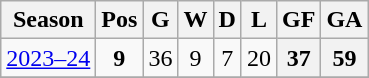<table class="wikitable sortable" style="text-align: center;">
<tr>
<th>Season</th>
<th>Pos</th>
<th>G</th>
<th>W</th>
<th>D</th>
<th>L</th>
<th>GF</th>
<th>GA</th>
</tr>
<tr>
<td><a href='#'>2023–24</a></td>
<td><strong>9</strong></td>
<td>36</td>
<td>9</td>
<td>7</td>
<td>20</td>
<th>37</th>
<th>59</th>
</tr>
<tr>
</tr>
</table>
